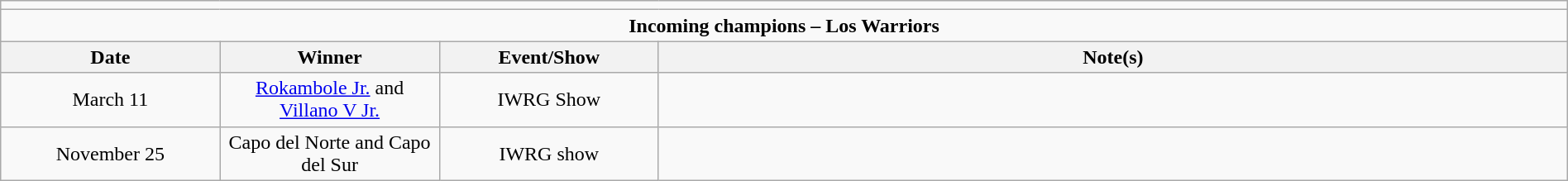<table class="wikitable" style="text-align:center; width:100%;">
<tr>
<td colspan="5"></td>
</tr>
<tr>
<td colspan="5"><strong>Incoming champions – Los Warriors </strong></td>
</tr>
<tr>
<th style="width:14%;">Date</th>
<th style="width:14%;">Winner</th>
<th style="width:14%;">Event/Show</th>
<th style="width:58%;">Note(s)</th>
</tr>
<tr>
<td>March 11</td>
<td><a href='#'>Rokambole Jr.</a> and <a href='#'>Villano V Jr.</a></td>
<td>IWRG Show</td>
<td></td>
</tr>
<tr>
<td>November 25</td>
<td>Capo del Norte and Capo del Sur</td>
<td>IWRG show</td>
<td></td>
</tr>
</table>
